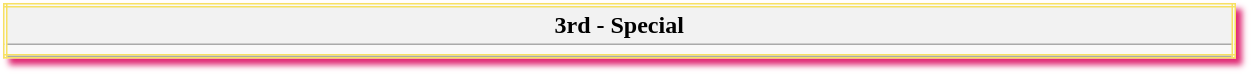<table class="wikitable  mw-collapsible mw-collapsed" style="width:65%; border:double #F7E163; box-shadow: 4px 4px 4px #E12A75;"#E12A75;">
<tr>
<th colspan=3>3rd - Special</th>
</tr>
<tr>
<td></td>
</tr>
<tr>
</tr>
</table>
